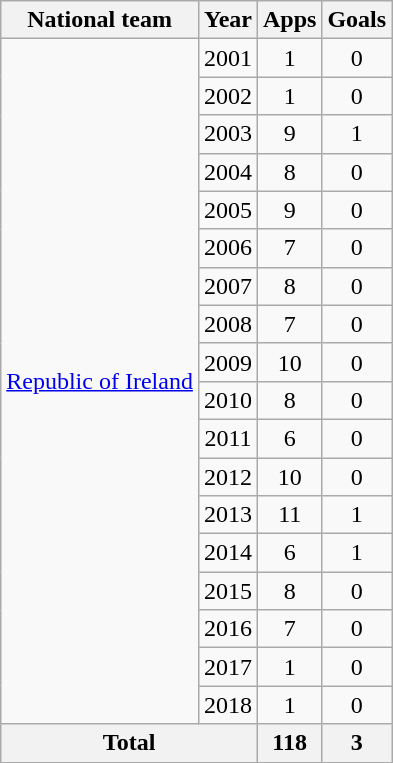<table class="wikitable" style="text-align:center">
<tr>
<th>National team</th>
<th>Year</th>
<th>Apps</th>
<th>Goals</th>
</tr>
<tr>
<td rowspan="18"><a href='#'>Republic of Ireland</a></td>
<td>2001</td>
<td>1</td>
<td>0</td>
</tr>
<tr>
<td>2002</td>
<td>1</td>
<td>0</td>
</tr>
<tr>
<td>2003</td>
<td>9</td>
<td>1</td>
</tr>
<tr>
<td>2004</td>
<td>8</td>
<td>0</td>
</tr>
<tr>
<td>2005</td>
<td>9</td>
<td>0</td>
</tr>
<tr>
<td>2006</td>
<td>7</td>
<td>0</td>
</tr>
<tr>
<td>2007</td>
<td>8</td>
<td>0</td>
</tr>
<tr>
<td>2008</td>
<td>7</td>
<td>0</td>
</tr>
<tr>
<td>2009</td>
<td>10</td>
<td>0</td>
</tr>
<tr>
<td>2010</td>
<td>8</td>
<td>0</td>
</tr>
<tr>
<td>2011</td>
<td>6</td>
<td>0</td>
</tr>
<tr>
<td>2012</td>
<td>10</td>
<td>0</td>
</tr>
<tr>
<td>2013</td>
<td>11</td>
<td>1</td>
</tr>
<tr>
<td>2014</td>
<td>6</td>
<td>1</td>
</tr>
<tr>
<td>2015</td>
<td>8</td>
<td>0</td>
</tr>
<tr>
<td>2016</td>
<td>7</td>
<td>0</td>
</tr>
<tr>
<td>2017</td>
<td>1</td>
<td>0</td>
</tr>
<tr>
<td>2018</td>
<td>1</td>
<td>0</td>
</tr>
<tr>
<th colspan="2">Total</th>
<th>118</th>
<th>3</th>
</tr>
</table>
